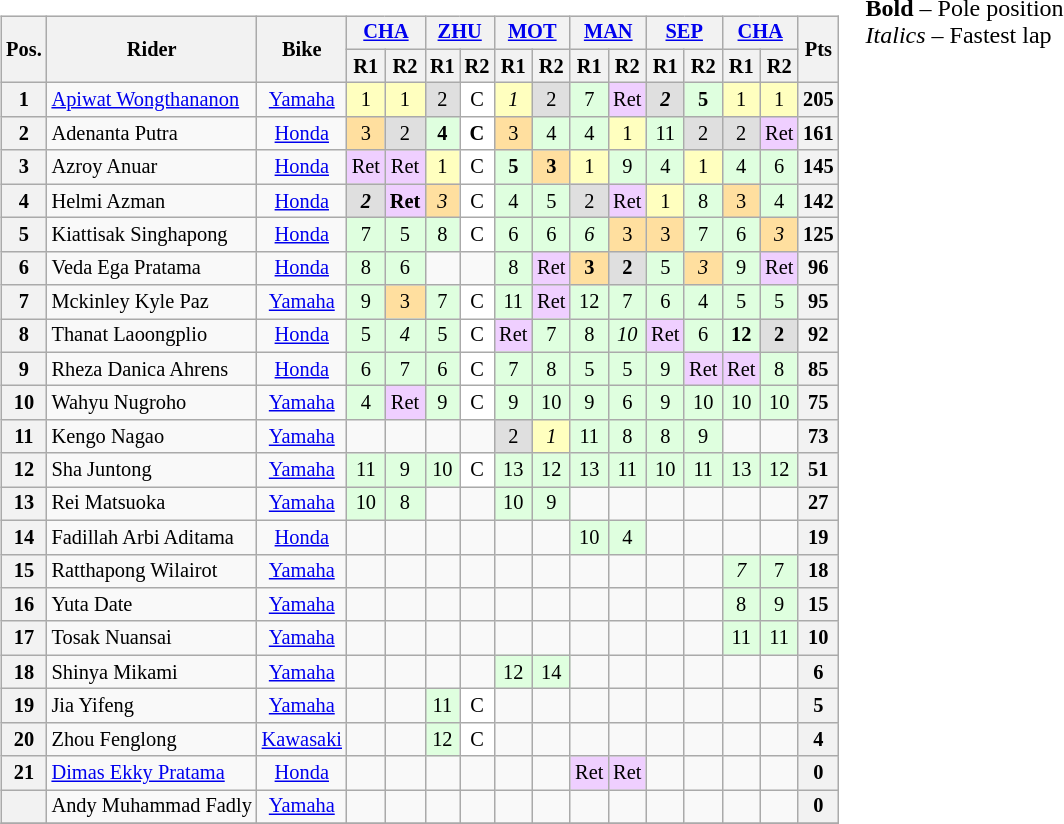<table>
<tr>
<td><br><table class="wikitable" style="font-size:85%; text-align:center;">
<tr>
<th rowspan="2">Pos.</th>
<th rowspan="2">Rider</th>
<th rowspan="2">Bike</th>
<th colspan="2"><a href='#'>CHA</a><br></th>
<th colspan="2"><a href='#'>ZHU</a><br></th>
<th colspan="2"><a href='#'>MOT</a><br></th>
<th colspan="2"><a href='#'>MAN</a><br></th>
<th colspan="2"><a href='#'>SEP</a><br></th>
<th colspan="2"><a href='#'>CHA</a><br></th>
<th rowspan="2">Pts</th>
</tr>
<tr>
<th>R1</th>
<th>R2</th>
<th>R1</th>
<th>R2</th>
<th>R1</th>
<th>R2</th>
<th>R1</th>
<th>R2</th>
<th>R1</th>
<th>R2</th>
<th>R1</th>
<th>R2</th>
</tr>
<tr>
<th>1</th>
<td align="left"> <a href='#'>Apiwat Wongthananon</a></td>
<td><a href='#'>Yamaha</a></td>
<td style="background:#ffffbf;">1</td>
<td style="background:#ffffbf;">1</td>
<td style="background:#dfdfdf;">2</td>
<td style="background:#ffffff;">C</td>
<td style="background:#ffffbf;"><em>1</em></td>
<td style="background:#dfdfdf;">2</td>
<td style="background:#dfffdf;">7</td>
<td style="background:#efcfff;">Ret</td>
<td style="background:#dfdfdf;"><strong><em>2</em></strong></td>
<td style="background:#dfffdf;"><strong>5</strong></td>
<td style="background:#ffffbf;">1</td>
<td style="background:#ffffbf;">1</td>
<th>205</th>
</tr>
<tr>
<th>2</th>
<td align="left"> Adenanta Putra</td>
<td><a href='#'>Honda</a></td>
<td style="background:#ffdf9f;">3</td>
<td style="background:#dfdfdf;">2</td>
<td style="background:#dfffdf;"><strong>4</strong></td>
<td style="background:#ffffff;"><strong>C</strong></td>
<td style="background:#ffdf9f;">3</td>
<td style="background:#dfffdf;">4</td>
<td style="background:#dfffdf;">4</td>
<td style="background:#ffffbf;">1</td>
<td style="background:#dfffdf;">11</td>
<td style="background:#dfdfdf;">2</td>
<td style="background:#dfdfdf;">2</td>
<td style="background:#efcfff;">Ret</td>
<th>161</th>
</tr>
<tr>
<th>3</th>
<td align="left"> Azroy Anuar</td>
<td><a href='#'>Honda</a></td>
<td style="background:#efcfff;">Ret</td>
<td style="background:#efcfff;">Ret</td>
<td style="background:#ffffbf;">1</td>
<td style="background:#ffffff;">C</td>
<td style="background:#dfffdf;"><strong>5</strong></td>
<td style="background:#ffdf9f;"><strong>3</strong></td>
<td style="background:#ffffbf;">1</td>
<td style="background:#dfffdf;">9</td>
<td style="background:#dfffdf;">4</td>
<td style="background:#ffffbf;">1</td>
<td style="background:#dfffdf;">4</td>
<td style="background:#dfffdf;">6</td>
<th>145</th>
</tr>
<tr>
<th>4</th>
<td align="left"> Helmi Azman</td>
<td><a href='#'>Honda</a></td>
<td style="background:#dfdfdf;"><strong><em>2</em></strong></td>
<td style="background:#efcfff;"><strong>Ret</strong></td>
<td style="background:#ffdf9f;"><em>3</em></td>
<td style="background:#ffffff;">C</td>
<td style="background:#dfffdf;">4</td>
<td style="background:#dfffdf;">5</td>
<td style="background:#dfdfdf;">2</td>
<td style="background:#efcfff;">Ret</td>
<td style="background:#ffffbf;">1</td>
<td style="background:#dfffdf;">8</td>
<td style="background:#ffdf9f;">3</td>
<td style="background:#dfffdf;">4</td>
<th>142</th>
</tr>
<tr>
<th>5</th>
<td align="left"> Kiattisak Singhapong</td>
<td><a href='#'>Honda</a></td>
<td style="background:#dfffdf;">7</td>
<td style="background:#dfffdf;">5</td>
<td style="background:#dfffdf;">8</td>
<td style="background:#ffffff;">C</td>
<td style="background:#dfffdf;">6</td>
<td style="background:#dfffdf;">6</td>
<td style="background:#dfffdf;"><em>6</em></td>
<td style="background:#ffdf9f;">3</td>
<td style="background:#ffdf9f;">3</td>
<td style="background:#dfffdf;">7</td>
<td style="background:#dfffdf;">6</td>
<td style="background:#ffdf9f;"><em>3</em></td>
<th>125</th>
</tr>
<tr>
<th>6</th>
<td align="left"> Veda Ega Pratama</td>
<td><a href='#'>Honda</a></td>
<td style="background:#dfffdf;">8</td>
<td style="background:#dfffdf;">6</td>
<td></td>
<td></td>
<td style="background:#dfffdf;">8</td>
<td style="background:#efcfff;">Ret</td>
<td style="background:#ffdf9f;"><strong>3</strong></td>
<td style="background:#dfdfdf;"><strong>2</strong></td>
<td style="background:#dfffdf;">5</td>
<td style="background:#ffdf9f;"><em>3</em></td>
<td style="background:#dfffdf;">9</td>
<td style="background:#efcfff;">Ret</td>
<th>96</th>
</tr>
<tr>
<th>7</th>
<td align="left"> Mckinley Kyle Paz</td>
<td><a href='#'>Yamaha</a></td>
<td style="background:#dfffdf;">9</td>
<td style="background:#ffdf9f;">3</td>
<td style="background:#dfffdf;">7</td>
<td style="background:#ffffff;">C</td>
<td style="background:#dfffdf;">11</td>
<td style="background:#efcfff;">Ret</td>
<td style="background:#dfffdf;">12</td>
<td style="background:#dfffdf;">7</td>
<td style="background:#dfffdf;">6</td>
<td style="background:#dfffdf;">4</td>
<td style="background:#dfffdf;">5</td>
<td style="background:#dfffdf;">5</td>
<th>95</th>
</tr>
<tr>
<th>8</th>
<td align="left"> Thanat Laoongplio</td>
<td><a href='#'>Honda</a></td>
<td style="background:#dfffdf;">5</td>
<td style="background:#dfffdf;"><em>4</em></td>
<td style="background:#dfffdf;">5</td>
<td style="background:#ffffff;">C</td>
<td style="background:#efcfff;">Ret</td>
<td style="background:#dfffdf;">7</td>
<td style="background:#dfffdf;">8</td>
<td style="background:#dfffdf;"><em>10</em></td>
<td style="background:#efcfff;">Ret</td>
<td style="background:#dfffdf;">6</td>
<td style="background:#dfffdf;"><strong>12</strong></td>
<td style="background:#dfdfdf;"><strong>2</strong></td>
<th>92</th>
</tr>
<tr>
<th>9</th>
<td align="left"> Rheza Danica Ahrens</td>
<td><a href='#'>Honda</a></td>
<td style="background:#dfffdf;">6</td>
<td style="background:#dfffdf;">7</td>
<td style="background:#dfffdf;">6</td>
<td style="background:#ffffff;">C</td>
<td style="background:#dfffdf;">7</td>
<td style="background:#dfffdf;">8</td>
<td style="background:#dfffdf;">5</td>
<td style="background:#dfffdf;">5</td>
<td style="background:#dfffdf;">9</td>
<td style="background:#efcfff;">Ret</td>
<td style="background:#efcfff;">Ret</td>
<td style="background:#dfffdf;">8</td>
<th>85</th>
</tr>
<tr>
<th>10</th>
<td align="left"> Wahyu Nugroho</td>
<td><a href='#'>Yamaha</a></td>
<td style="background:#dfffdf;">4</td>
<td style="background:#efcfff;">Ret</td>
<td style="background:#dfffdf;">9</td>
<td style="background:#ffffff;">C</td>
<td style="background:#dfffdf;">9</td>
<td style="background:#dfffdf;">10</td>
<td style="background:#dfffdf;">9</td>
<td style="background:#dfffdf;">6</td>
<td style="background:#dfffdf;">9</td>
<td style="background:#dfffdf;">10</td>
<td style="background:#dfffdf;">10</td>
<td style="background:#dfffdf;">10</td>
<th>75</th>
</tr>
<tr>
<th>11</th>
<td align="left"> Kengo Nagao</td>
<td><a href='#'>Yamaha</a></td>
<td></td>
<td></td>
<td></td>
<td></td>
<td style="background:#dfdfdf;">2</td>
<td style="background:#ffffbf;"><em>1</em></td>
<td style="background:#dfffdf;">11</td>
<td style="background:#dfffdf;">8</td>
<td style="background:#dfffdf;">8</td>
<td style="background:#dfffdf;">9</td>
<td></td>
<td></td>
<th>73</th>
</tr>
<tr>
<th>12</th>
<td align="left"> Sha Juntong</td>
<td><a href='#'>Yamaha</a></td>
<td style="background:#dfffdf;">11</td>
<td style="background:#dfffdf;">9</td>
<td style="background:#dfffdf;">10</td>
<td style="background:#ffffff;">C</td>
<td style="background:#dfffdf;">13</td>
<td style="background:#dfffdf;">12</td>
<td style="background:#dfffdf;">13</td>
<td style="background:#dfffdf;">11</td>
<td style="background:#dfffdf;">10</td>
<td style="background:#dfffdf;">11</td>
<td style="background:#dfffdf;">13</td>
<td style="background:#dfffdf;">12</td>
<th>51</th>
</tr>
<tr>
<th>13</th>
<td align="left"> Rei Matsuoka</td>
<td><a href='#'>Yamaha</a></td>
<td style="background:#dfffdf;">10</td>
<td style="background:#dfffdf;">8</td>
<td></td>
<td></td>
<td style="background:#dfffdf;">10</td>
<td style="background:#dfffdf;">9</td>
<td></td>
<td></td>
<td></td>
<td></td>
<td></td>
<td></td>
<th>27</th>
</tr>
<tr>
<th>14</th>
<td align="left"> Fadillah Arbi Aditama</td>
<td><a href='#'>Honda</a></td>
<td></td>
<td></td>
<td></td>
<td></td>
<td></td>
<td></td>
<td style="background:#dfffdf;">10</td>
<td style="background:#dfffdf;">4</td>
<td></td>
<td></td>
<td></td>
<td></td>
<th>19</th>
</tr>
<tr>
<th>15</th>
<td align="left"> Ratthapong Wilairot</td>
<td><a href='#'>Yamaha</a></td>
<td></td>
<td></td>
<td></td>
<td></td>
<td></td>
<td></td>
<td></td>
<td></td>
<td></td>
<td></td>
<td style="background:#dfffdf;"><em>7</em></td>
<td style="background:#dfffdf;">7</td>
<th>18</th>
</tr>
<tr>
<th>16</th>
<td align="left"> Yuta Date</td>
<td><a href='#'>Yamaha</a></td>
<td></td>
<td></td>
<td></td>
<td></td>
<td></td>
<td></td>
<td></td>
<td></td>
<td></td>
<td></td>
<td style="background:#dfffdf;">8</td>
<td style="background:#dfffdf;">9</td>
<th>15</th>
</tr>
<tr>
<th>17</th>
<td align="left"> Tosak Nuansai</td>
<td><a href='#'>Yamaha</a></td>
<td></td>
<td></td>
<td></td>
<td></td>
<td></td>
<td></td>
<td></td>
<td></td>
<td></td>
<td></td>
<td style="background:#dfffdf;">11</td>
<td style="background:#dfffdf;">11</td>
<th>10</th>
</tr>
<tr>
<th>18</th>
<td align="left"> Shinya Mikami</td>
<td><a href='#'>Yamaha</a></td>
<td></td>
<td></td>
<td></td>
<td></td>
<td style="background:#dfffdf;">12</td>
<td style="background:#dfffdf;">14</td>
<td></td>
<td></td>
<td></td>
<td></td>
<td></td>
<td></td>
<th>6</th>
</tr>
<tr>
<th>19</th>
<td align="left"> Jia Yifeng</td>
<td><a href='#'>Yamaha</a></td>
<td></td>
<td></td>
<td style="background:#dfffdf;">11</td>
<td style="background:#ffffff;">C</td>
<td></td>
<td></td>
<td></td>
<td></td>
<td></td>
<td></td>
<td></td>
<td></td>
<th>5</th>
</tr>
<tr>
<th>20</th>
<td align="left"> Zhou Fenglong</td>
<td><a href='#'>Kawasaki</a></td>
<td></td>
<td></td>
<td style="background:#dfffdf;">12</td>
<td style="background:#ffffff;">C</td>
<td></td>
<td></td>
<td></td>
<td></td>
<td></td>
<td></td>
<td></td>
<td></td>
<th>4</th>
</tr>
<tr>
<th>21</th>
<td align="left"> <a href='#'>Dimas Ekky Pratama</a></td>
<td><a href='#'>Honda</a></td>
<td></td>
<td></td>
<td></td>
<td></td>
<td></td>
<td></td>
<td style="background:#efcfff;">Ret</td>
<td style="background:#efcfff;">Ret</td>
<td></td>
<td></td>
<td></td>
<td></td>
<th>0</th>
</tr>
<tr>
<th></th>
<td align="left" nowrap=""> Andy Muhammad Fadly</td>
<td><a href='#'>Yamaha</a></td>
<td></td>
<td></td>
<td></td>
<td></td>
<td></td>
<td></td>
<td></td>
<td></td>
<td></td>
<td></td>
<td></td>
<td></td>
<th>0</th>
</tr>
<tr>
</tr>
</table>
</td>
<td valign="top"><br>
<span><strong>Bold</strong> – Pole position<br><em>Italics</em> – Fastest lap</span></td>
</tr>
</table>
